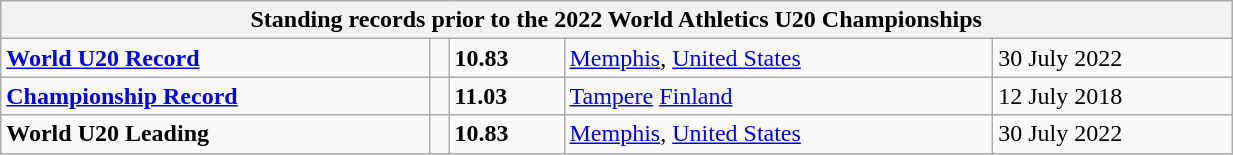<table class="wikitable" width=65%>
<tr>
<th colspan=5>Standing records prior to the 2022 World Athletics U20 Championships</th>
</tr>
<tr>
<td><strong><a href='#'>World U20 Record</a></strong></td>
<td></td>
<td><strong>10.83</strong></td>
<td><a href='#'>Memphis</a>, <a href='#'>United States</a></td>
<td>30 July 2022</td>
</tr>
<tr>
<td><strong><a href='#'>Championship Record</a></strong></td>
<td></td>
<td><strong>11.03</strong></td>
<td><a href='#'>Tampere</a> <a href='#'>Finland</a></td>
<td>12 July 2018</td>
</tr>
<tr>
<td><strong>World U20 Leading</strong></td>
<td></td>
<td><strong>10.83</strong></td>
<td><a href='#'>Memphis</a>, <a href='#'>United States</a></td>
<td>30 July 2022</td>
</tr>
</table>
